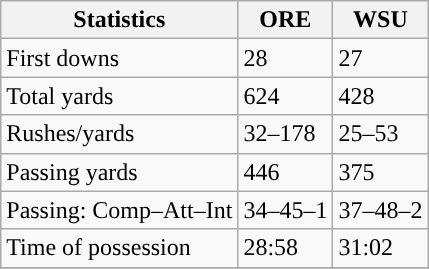<table class="wikitable" style="float: left;">
<tr>
<th>Statistics</th>
<th>ORE</th>
<th>WSU</th>
</tr>
<tr>
<td>First downs</td>
<td>28</td>
<td>27</td>
</tr>
<tr>
<td>Total yards</td>
<td>624</td>
<td>428</td>
</tr>
<tr>
<td>Rushes/yards</td>
<td>32–178</td>
<td>25–53</td>
</tr>
<tr>
<td>Passing yards</td>
<td>446</td>
<td>375</td>
</tr>
<tr>
<td>Passing: Comp–Att–Int</td>
<td>34–45–1</td>
<td>37–48–2</td>
</tr>
<tr>
<td>Time of possession</td>
<td>28:58</td>
<td>31:02</td>
</tr>
<tr>
</tr>
</table>
